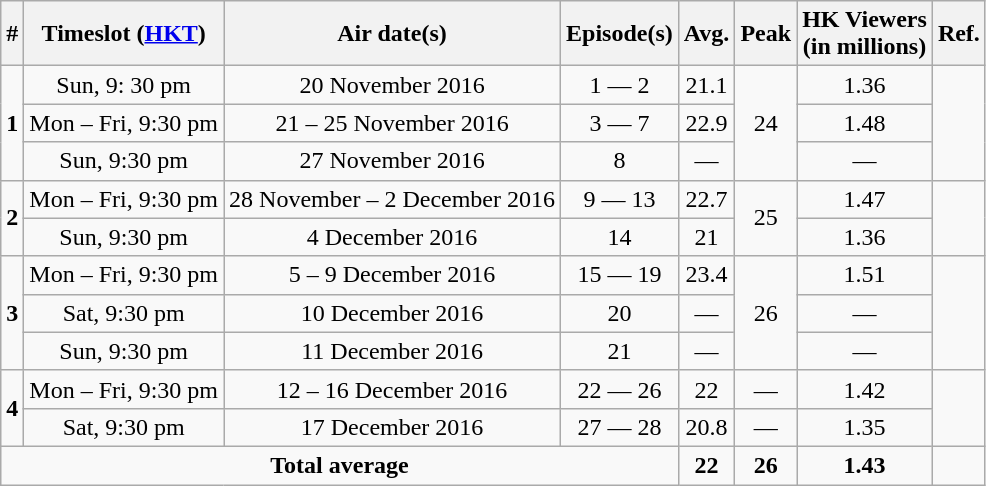<table class="wikitable" style="text-align:center;">
<tr>
<th>#</th>
<th>Timeslot (<a href='#'>HKT</a>)</th>
<th>Air date(s)</th>
<th>Episode(s)</th>
<th>Avg.</th>
<th>Peak</th>
<th>HK Viewers<br>(in millions)</th>
<th>Ref.</th>
</tr>
<tr>
<td rowspan="3"><strong>1</strong></td>
<td>Sun, 9: 30 pm</td>
<td>20 November 2016</td>
<td>1 — 2</td>
<td>21.1</td>
<td rowspan="3">24</td>
<td>1.36</td>
<td rowspan="3"></td>
</tr>
<tr>
<td>Mon – Fri, 9:30 pm</td>
<td>21 – 25 November 2016</td>
<td>3 — 7</td>
<td>22.9</td>
<td>1.48</td>
</tr>
<tr>
<td>Sun, 9:30 pm</td>
<td>27 November 2016</td>
<td>8</td>
<td>—</td>
<td>—</td>
</tr>
<tr>
<td rowspan="2"><strong>2</strong></td>
<td>Mon – Fri, 9:30 pm</td>
<td>28 November – 2 December 2016</td>
<td>9 — 13</td>
<td>22.7</td>
<td rowspan=2">25</td>
<td>1.47</td>
<td rowspan="2"></td>
</tr>
<tr>
<td>Sun, 9:30 pm</td>
<td>4 December 2016</td>
<td>14</td>
<td>21</td>
<td>1.36</td>
</tr>
<tr>
<td rowspan="3"><strong>3</strong></td>
<td>Mon – Fri, 9:30 pm</td>
<td>5 – 9 December 2016</td>
<td>15 — 19</td>
<td>23.4</td>
<td rowspan="3">26</td>
<td>1.51</td>
<td rowspan="3"></td>
</tr>
<tr>
<td>Sat, 9:30 pm</td>
<td>10 December 2016</td>
<td>20</td>
<td>—</td>
<td>—</td>
</tr>
<tr>
<td>Sun, 9:30 pm</td>
<td>11 December 2016</td>
<td>21</td>
<td>—</td>
<td>—</td>
</tr>
<tr>
<td rowspan="2"><strong>4</strong></td>
<td>Mon – Fri, 9:30 pm</td>
<td>12 – 16 December 2016</td>
<td>22 — 26</td>
<td>22</td>
<td>—</td>
<td>1.42</td>
<td rowspan="2"></td>
</tr>
<tr>
<td>Sat, 9:30 pm</td>
<td>17 December 2016</td>
<td>27 — 28</td>
<td>20.8</td>
<td>—</td>
<td>1.35</td>
</tr>
<tr>
<td colspan="4"><strong>Total average</strong></td>
<td><strong>22</strong></td>
<td><strong>26</strong></td>
<td><strong>1.43</strong></td>
<td></td>
</tr>
</table>
